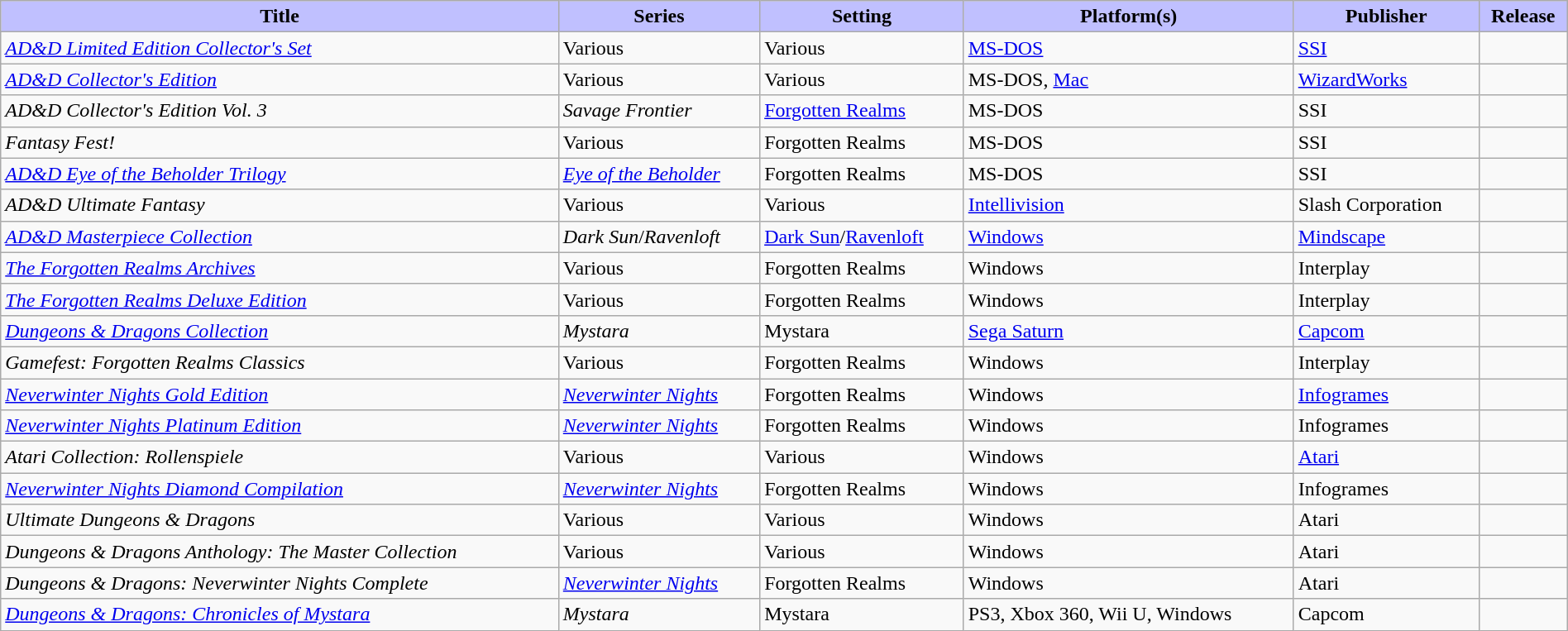<table class="wikitable sortable" style="text-align: left; width: 100%;">
<tr>
<th style="background:#C0C0FF;">Title</th>
<th style="background:#C0C0FF;">Series</th>
<th style="background:#C0C0FF;">Setting</th>
<th style="background:#C0C0FF;">Platform(s)</th>
<th style="background:#C0C0FF;">Publisher</th>
<th style="background:#C0C0FF;">Release</th>
</tr>
<tr>
<td><em><a href='#'>AD&D Limited Edition Collector's Set</a></em></td>
<td>Various</td>
<td>Various</td>
<td><a href='#'>MS-DOS</a></td>
<td><a href='#'>SSI</a></td>
<td></td>
</tr>
<tr>
<td><em><a href='#'>AD&D Collector's Edition</a></em></td>
<td>Various</td>
<td>Various</td>
<td>MS-DOS, <a href='#'>Mac</a></td>
<td><a href='#'>WizardWorks</a></td>
<td></td>
</tr>
<tr>
<td><em>AD&D Collector's Edition Vol. 3</em></td>
<td><em>Savage Frontier</em></td>
<td><a href='#'>Forgotten Realms</a></td>
<td>MS-DOS</td>
<td>SSI</td>
<td></td>
</tr>
<tr>
<td><em>Fantasy Fest!</em></td>
<td>Various</td>
<td>Forgotten Realms</td>
<td>MS-DOS</td>
<td>SSI</td>
<td></td>
</tr>
<tr>
<td><em><a href='#'>AD&D Eye of the Beholder Trilogy</a></em></td>
<td><em><a href='#'>Eye of the Beholder</a></em></td>
<td>Forgotten Realms</td>
<td>MS-DOS</td>
<td>SSI</td>
<td></td>
</tr>
<tr>
<td><em>AD&D Ultimate Fantasy</em></td>
<td>Various</td>
<td>Various</td>
<td><a href='#'>Intellivision</a></td>
<td>Slash Corporation</td>
<td></td>
</tr>
<tr>
<td><em><a href='#'>AD&D Masterpiece Collection</a></em></td>
<td><em>Dark Sun</em>/<em>Ravenloft</em></td>
<td><a href='#'>Dark Sun</a>/<a href='#'>Ravenloft</a></td>
<td><a href='#'>Windows</a></td>
<td><a href='#'>Mindscape</a></td>
<td></td>
</tr>
<tr>
<td><em><a href='#'>The Forgotten Realms Archives</a></em></td>
<td>Various</td>
<td>Forgotten Realms</td>
<td>Windows</td>
<td>Interplay</td>
<td></td>
</tr>
<tr>
<td><em><a href='#'>The Forgotten Realms Deluxe Edition</a></em></td>
<td>Various</td>
<td>Forgotten Realms</td>
<td>Windows</td>
<td>Interplay</td>
<td></td>
</tr>
<tr>
<td><em><a href='#'>Dungeons & Dragons Collection</a></em></td>
<td><em>Mystara</em></td>
<td>Mystara</td>
<td><a href='#'>Sega Saturn</a></td>
<td><a href='#'>Capcom</a></td>
<td></td>
</tr>
<tr>
<td><em>Gamefest: Forgotten Realms Classics</em></td>
<td>Various</td>
<td>Forgotten Realms</td>
<td>Windows</td>
<td>Interplay</td>
<td></td>
</tr>
<tr>
<td><em><a href='#'>Neverwinter Nights Gold Edition</a></em></td>
<td><em><a href='#'>Neverwinter Nights</a></em></td>
<td>Forgotten Realms</td>
<td>Windows</td>
<td><a href='#'>Infogrames</a></td>
<td></td>
</tr>
<tr>
<td><em><a href='#'>Neverwinter Nights Platinum Edition</a></em></td>
<td><em><a href='#'>Neverwinter Nights</a></em></td>
<td>Forgotten Realms</td>
<td>Windows</td>
<td>Infogrames</td>
<td></td>
</tr>
<tr>
<td><em>Atari Collection: Rollenspiele</em></td>
<td>Various</td>
<td>Various</td>
<td>Windows</td>
<td><a href='#'>Atari</a></td>
<td></td>
</tr>
<tr>
<td><em><a href='#'>Neverwinter Nights Diamond Compilation</a></em></td>
<td><em><a href='#'>Neverwinter Nights</a></em></td>
<td>Forgotten Realms</td>
<td>Windows</td>
<td>Infogrames</td>
<td></td>
</tr>
<tr>
<td><em>Ultimate Dungeons & Dragons</em></td>
<td>Various</td>
<td>Various</td>
<td>Windows</td>
<td>Atari</td>
<td></td>
</tr>
<tr>
<td><em>Dungeons & Dragons Anthology: The Master Collection</em></td>
<td>Various</td>
<td>Various</td>
<td>Windows</td>
<td>Atari</td>
<td></td>
</tr>
<tr>
<td><em>Dungeons & Dragons: Neverwinter Nights Complete</em></td>
<td><em><a href='#'>Neverwinter Nights</a></em></td>
<td>Forgotten Realms</td>
<td>Windows</td>
<td>Atari</td>
<td></td>
</tr>
<tr>
<td><em><a href='#'>Dungeons & Dragons: Chronicles of Mystara</a></em></td>
<td><em>Mystara</em></td>
<td>Mystara</td>
<td>PS3, Xbox 360, Wii U, Windows</td>
<td>Capcom</td>
<td></td>
</tr>
</table>
